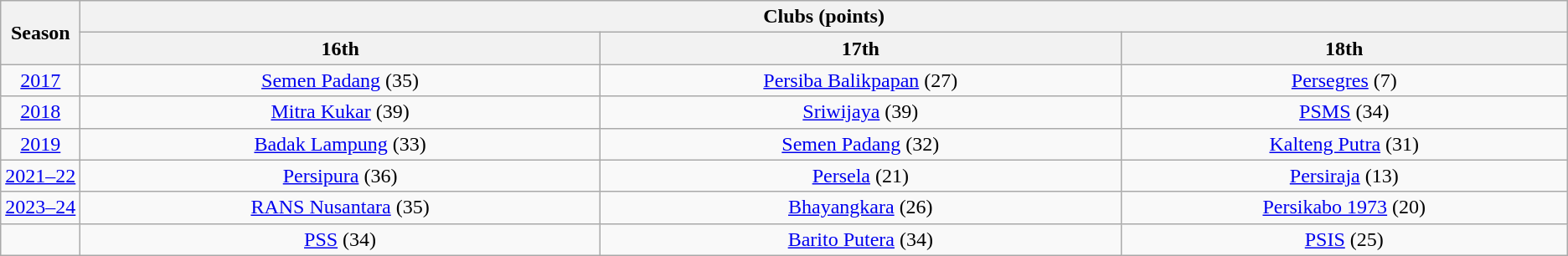<table class="wikitable" style="text-align: center; white-space: nowrap;">
<tr>
<th rowspan="2">Season</th>
<th colspan="3">Clubs (points)</th>
</tr>
<tr>
<th width="35%">16th</th>
<th width="35%">17th</th>
<th width="35%">18th</th>
</tr>
<tr>
<td><a href='#'>2017</a></td>
<td><a href='#'>Semen Padang</a> (35)</td>
<td><a href='#'>Persiba Balikpapan</a> (27)</td>
<td><a href='#'>Persegres</a> (7)</td>
</tr>
<tr>
<td><a href='#'>2018</a></td>
<td><a href='#'>Mitra Kukar</a> (39)</td>
<td><a href='#'>Sriwijaya</a> (39)</td>
<td><a href='#'>PSMS</a> (34)</td>
</tr>
<tr>
<td><a href='#'>2019</a></td>
<td><a href='#'>Badak Lampung</a> (33)</td>
<td><a href='#'>Semen Padang</a> (32)</td>
<td><a href='#'>Kalteng Putra</a> (31)</td>
</tr>
<tr>
<td><a href='#'>2021–22</a></td>
<td><a href='#'>Persipura</a> (36)</td>
<td><a href='#'>Persela</a> (21)</td>
<td><a href='#'>Persiraja</a> (13)</td>
</tr>
<tr>
<td><a href='#'>2023–24</a></td>
<td><a href='#'>RANS Nusantara</a> (35)</td>
<td><a href='#'>Bhayangkara</a> (26)</td>
<td><a href='#'>Persikabo 1973</a> (20)</td>
</tr>
<tr>
<td></td>
<td><a href='#'>PSS</a> (34)</td>
<td><a href='#'>Barito Putera</a> (34)</td>
<td><a href='#'>PSIS</a> (25)</td>
</tr>
</table>
